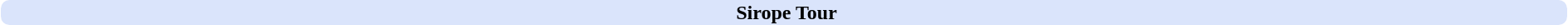<table class="collapsible collapsed" style="width:100%">
<tr>
<th style="background-color:#DAE4FB; padding-left:5px; border-radius: 7px;">Sirope Tour</th>
</tr>
<tr>
<td><br></td>
</tr>
</table>
